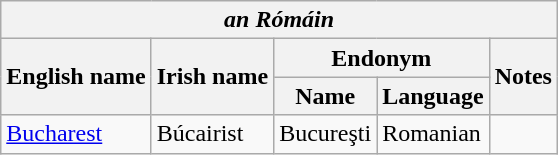<table class="wikitable sortable">
<tr>
<th colspan="5"> <em>an Rómáin</em></th>
</tr>
<tr>
<th rowspan="2">English name</th>
<th rowspan="2">Irish name</th>
<th colspan="2">Endonym</th>
<th rowspan="2">Notes</th>
</tr>
<tr>
<th>Name</th>
<th>Language</th>
</tr>
<tr>
<td><a href='#'>Bucharest</a></td>
<td>Búcairist</td>
<td>Bucureşti</td>
<td>Romanian</td>
<td></td>
</tr>
</table>
